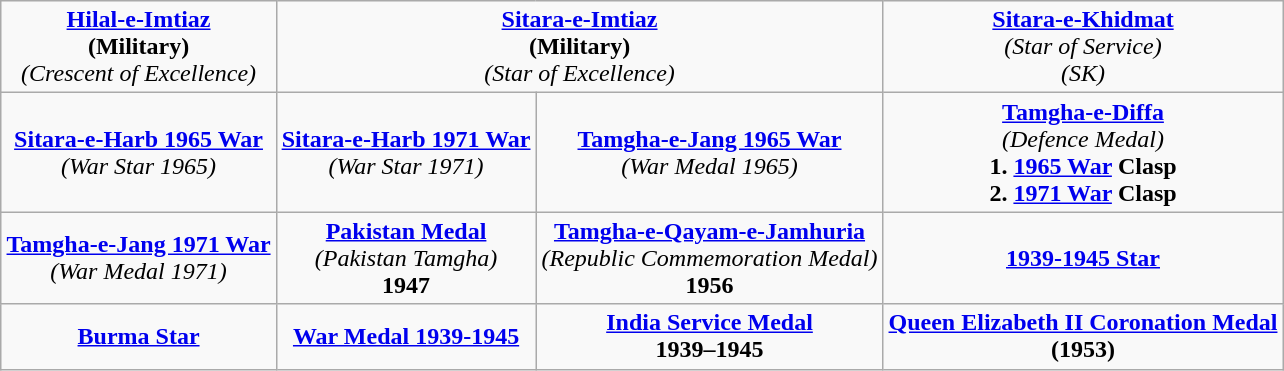<table class="wikitable" style="margin:1em auto; text-align:center;">
<tr>
<td><strong><a href='#'>Hilal-e-Imtiaz</a></strong><br><strong>(Military)</strong><br><em>(Crescent of Excellence)</em></td>
<td colspan="2"><strong><a href='#'>Sitara-e-Imtiaz</a></strong><br><strong>(Military)</strong><br><em>(Star of Excellence)</em></td>
<td><strong><a href='#'>Sitara-e-Khidmat</a></strong><br><em>(Star of Service)</em><br><em>(SK)</em></td>
</tr>
<tr>
<td><strong><a href='#'>Sitara-e-Harb 1965 War</a></strong><br><em>(War Star 1965)</em></td>
<td><strong><a href='#'>Sitara-e-Harb 1971 War</a></strong><br><em>(War Star 1971)</em></td>
<td><strong><a href='#'>Tamgha-e-Jang 1965 War</a></strong><br><em>(War Medal 1965)</em></td>
<td><strong><a href='#'>Tamgha-e-Diffa</a></strong><br><em>(Defence Medal)</em><br><strong>1. <a href='#'>1965 War</a> Clasp</strong><br><strong>2. <a href='#'>1971 War</a> Clasp</strong></td>
</tr>
<tr>
<td><strong><a href='#'>Tamgha-e-Jang 1971 War</a></strong><br><em>(War Medal 1971)</em></td>
<td><strong><a href='#'>Pakistan Medal</a></strong><br><em>(Pakistan Tamgha)</em><br><strong>1947</strong></td>
<td><strong><a href='#'>Tamgha-e-Qayam-e-Jamhuria</a></strong><br><em>(Republic Commemoration Medal)</em><br><strong>1956</strong></td>
<td><strong><a href='#'>1939-1945 Star</a></strong></td>
</tr>
<tr>
<td><strong><a href='#'>Burma Star</a></strong></td>
<td><strong><a href='#'>War Medal 1939-1945</a></strong></td>
<td><strong><a href='#'>India Service Medal</a></strong><br><strong>1939–1945</strong></td>
<td><strong><a href='#'>Queen Elizabeth II Coronation Medal</a></strong><br><strong>(1953)</strong></td>
</tr>
</table>
